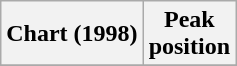<table class="wikitable plainrowheaders">
<tr>
<th scope="col">Chart (1998)</th>
<th scope="col">Peak<br>position</th>
</tr>
<tr>
</tr>
</table>
